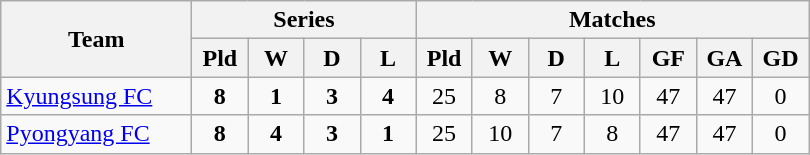<table class="wikitable" style="text-align:center">
<tr>
<th width="120" rowspan="2">Team</th>
<th colspan="4">Series</th>
<th colspan="7">Matches</th>
</tr>
<tr>
<th width="30">Pld</th>
<th width="30">W</th>
<th width="30">D</th>
<th width="30">L</th>
<th width="30">Pld</th>
<th width="30">W</th>
<th width="30">D</th>
<th width="30">L</th>
<th width="30">GF</th>
<th width="30">GA</th>
<th width="30">GD</th>
</tr>
<tr>
<td align="left"><a href='#'>Kyungsung FC</a></td>
<td><strong>8</strong></td>
<td><strong>1</strong></td>
<td><strong>3</strong></td>
<td><strong>4</strong></td>
<td>25</td>
<td>8</td>
<td>7</td>
<td>10</td>
<td>47</td>
<td>47</td>
<td>0</td>
</tr>
<tr>
<td align="left"><a href='#'>Pyongyang FC</a></td>
<td><strong>8</strong></td>
<td><strong>4</strong></td>
<td><strong>3</strong></td>
<td><strong>1</strong></td>
<td>25</td>
<td>10</td>
<td>7</td>
<td>8</td>
<td>47</td>
<td>47</td>
<td>0</td>
</tr>
</table>
